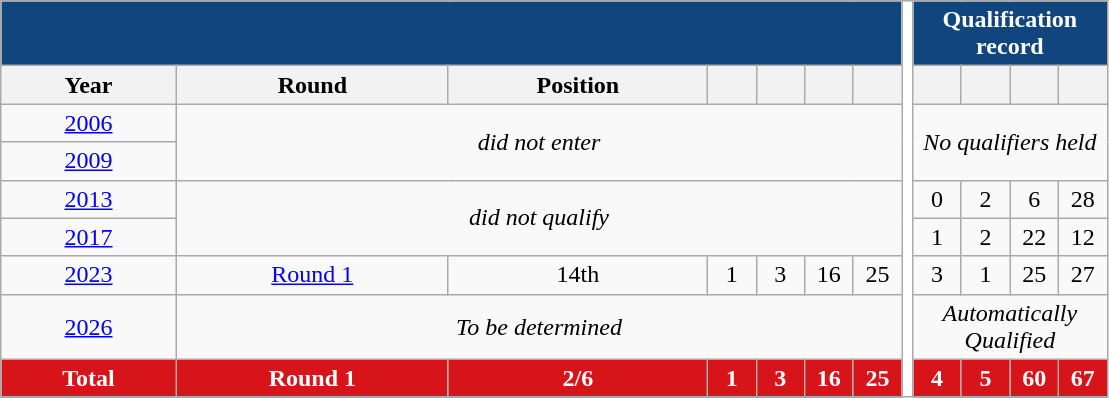<table class="wikitable" style="text-align: center;">
<tr>
<th style="background:#11457e;" colspan="7"><a href='#'></a></th>
<th style="background:white; width:1%;" rowspan="9"></th>
<th style="background:#11457e; color:#FFFFFF;" colspan="5">Qualification record</th>
</tr>
<tr>
<th>Year</th>
<th>Round</th>
<th>Position</th>
<th width=25></th>
<th width=25></th>
<th width=25></th>
<th width=25></th>
<th width=25></th>
<th width=25></th>
<th width=25></th>
<th width=25></th>
</tr>
<tr>
<td><a href='#'>2006</a></td>
<td colspan=6 rowspan=2 align=center><em>did not enter</em></td>
<td colspan=4 rowspan=2 align=center><em>No qualifiers held</em></td>
</tr>
<tr>
<td><a href='#'>2009</a></td>
</tr>
<tr>
<td><a href='#'>2013</a></td>
<td colspan=6 rowspan=2 align=center><em>did not qualify</em></td>
<td>0</td>
<td>2</td>
<td>6</td>
<td>28</td>
</tr>
<tr>
<td><a href='#'>2017</a></td>
<td>1</td>
<td>2</td>
<td>22</td>
<td>12</td>
</tr>
<tr>
<td> <a href='#'>2023</a></td>
<td><a href='#'>Round 1</a></td>
<td>14th</td>
<td>1</td>
<td>3</td>
<td>16</td>
<td>25</td>
<td>3</td>
<td>1</td>
<td>25</td>
<td>27</td>
</tr>
<tr>
<td> <a href='#'>2026</a></td>
<td colspan=6 align=center><em>To be determined</em></td>
<td colspan=4 align=center><em>Automatically Qualified</em></td>
</tr>
<tr>
<th style="color:white; background:#d7141a;"><strong>Total</strong></th>
<th style="color:white; background:#d7141a;"><strong>Round 1</strong></th>
<th style="color:white; background:#d7141a;"><strong>2/6</strong></th>
<th style="color:white; background:#d7141a;"><strong>1</strong></th>
<th style="color:white; background:#d7141a;"><strong>3</strong></th>
<th style="color:white; background:#d7141a;"><strong>16</strong></th>
<th style="color:white; background:#d7141a;"><strong>25</strong></th>
<th style="color:white; background:#d7141a;"><strong>4</strong></th>
<th style="color:white; background:#d7141a;"><strong>5</strong></th>
<th style="color:white; background:#d7141a;"><strong>60</strong></th>
<th style="color:white; background:#d7141a;"><strong>67</strong></th>
</tr>
</table>
